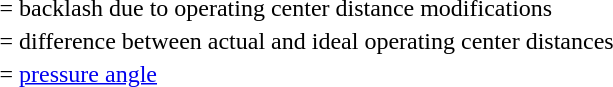<table>
<tr>
<td rowspan="3" width="20"> </td>
<td></td>
<td>= backlash due to operating center distance modifications</td>
</tr>
<tr>
<td></td>
<td>= difference between actual and ideal operating center distances</td>
</tr>
<tr>
<td></td>
<td>= <a href='#'>pressure angle</a></td>
</tr>
</table>
